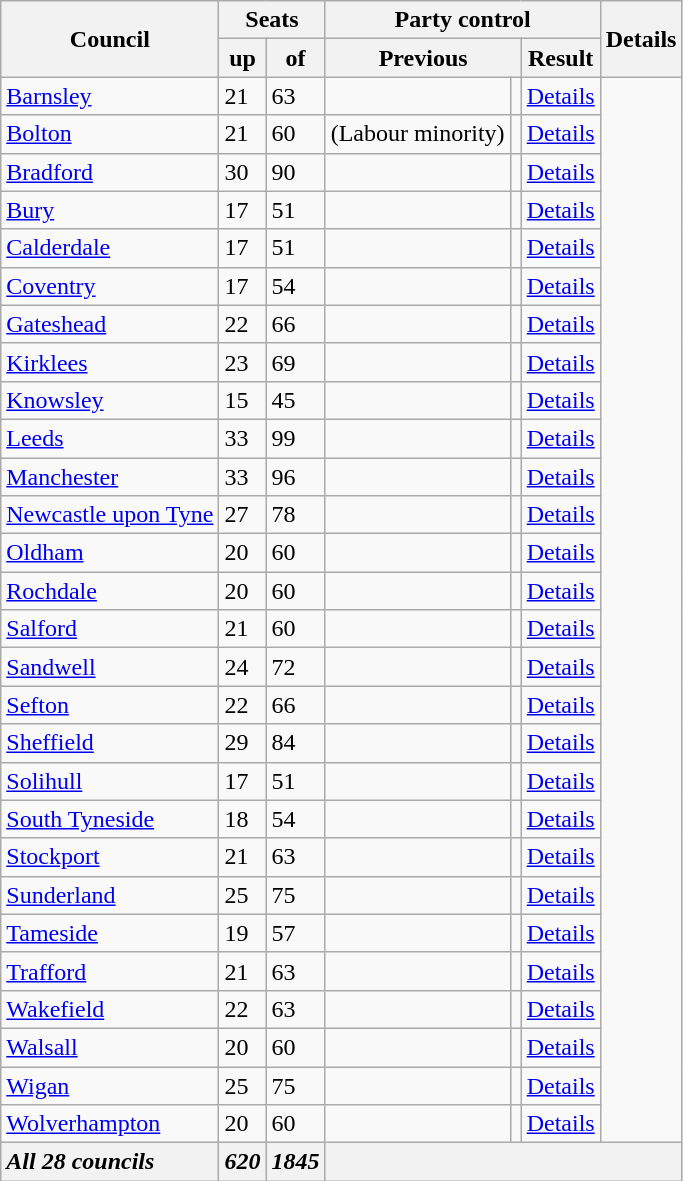<table class="wikitable sortable">
<tr>
<th rowspan="2">Council</th>
<th colspan="2">Seats</th>
<th colspan="4">Party control</th>
<th rowspan="2">Details</th>
</tr>
<tr>
<th>up</th>
<th>of</th>
<th colspan="2">Previous</th>
<th colspan="2">Result</th>
</tr>
<tr>
<td><a href='#'>Barnsley</a></td>
<td>21</td>
<td>63</td>
<td></td>
<td></td>
<td><a href='#'>Details</a></td>
</tr>
<tr>
<td><a href='#'>Bolton</a></td>
<td>21</td>
<td>60</td>
<td> (Labour minority)</td>
<td></td>
<td><a href='#'>Details</a></td>
</tr>
<tr>
<td><a href='#'>Bradford</a></td>
<td>30</td>
<td>90</td>
<td></td>
<td></td>
<td><a href='#'>Details</a></td>
</tr>
<tr>
<td><a href='#'>Bury</a></td>
<td>17</td>
<td>51</td>
<td></td>
<td></td>
<td><a href='#'>Details</a></td>
</tr>
<tr>
<td><a href='#'>Calderdale</a></td>
<td>17</td>
<td>51</td>
<td></td>
<td></td>
<td><a href='#'>Details</a></td>
</tr>
<tr>
<td><a href='#'>Coventry</a></td>
<td>17</td>
<td>54</td>
<td></td>
<td></td>
<td><a href='#'>Details</a></td>
</tr>
<tr>
<td><a href='#'>Gateshead</a></td>
<td>22</td>
<td>66</td>
<td></td>
<td></td>
<td><a href='#'>Details</a></td>
</tr>
<tr>
<td><a href='#'>Kirklees</a></td>
<td>23</td>
<td>69</td>
<td></td>
<td></td>
<td><a href='#'>Details</a></td>
</tr>
<tr>
<td><a href='#'>Knowsley</a></td>
<td>15</td>
<td>45</td>
<td></td>
<td></td>
<td><a href='#'>Details</a></td>
</tr>
<tr>
<td><a href='#'>Leeds</a></td>
<td>33</td>
<td>99</td>
<td></td>
<td></td>
<td><a href='#'>Details</a></td>
</tr>
<tr>
<td><a href='#'>Manchester</a></td>
<td>33</td>
<td>96</td>
<td></td>
<td></td>
<td><a href='#'>Details</a></td>
</tr>
<tr>
<td><a href='#'>Newcastle upon Tyne</a></td>
<td>27</td>
<td>78</td>
<td></td>
<td></td>
<td><a href='#'>Details</a></td>
</tr>
<tr>
<td><a href='#'>Oldham</a></td>
<td>20</td>
<td>60</td>
<td></td>
<td></td>
<td><a href='#'>Details</a></td>
</tr>
<tr>
<td><a href='#'>Rochdale</a></td>
<td>20</td>
<td>60</td>
<td></td>
<td></td>
<td><a href='#'>Details</a></td>
</tr>
<tr>
<td><a href='#'>Salford</a></td>
<td>21</td>
<td>60</td>
<td></td>
<td></td>
<td><a href='#'>Details</a></td>
</tr>
<tr>
<td><a href='#'>Sandwell</a></td>
<td>24</td>
<td>72</td>
<td></td>
<td></td>
<td><a href='#'>Details</a></td>
</tr>
<tr>
<td><a href='#'>Sefton</a></td>
<td>22</td>
<td>66</td>
<td></td>
<td></td>
<td><a href='#'>Details</a></td>
</tr>
<tr>
<td><a href='#'>Sheffield</a></td>
<td>29</td>
<td>84</td>
<td></td>
<td></td>
<td><a href='#'>Details</a></td>
</tr>
<tr>
<td><a href='#'>Solihull</a></td>
<td>17</td>
<td>51</td>
<td></td>
<td></td>
<td><a href='#'>Details</a></td>
</tr>
<tr>
<td><a href='#'>South Tyneside</a></td>
<td>18</td>
<td>54</td>
<td></td>
<td></td>
<td><a href='#'>Details</a></td>
</tr>
<tr>
<td><a href='#'>Stockport</a></td>
<td>21</td>
<td>63</td>
<td></td>
<td></td>
<td><a href='#'>Details</a></td>
</tr>
<tr>
<td><a href='#'>Sunderland</a></td>
<td>25</td>
<td>75</td>
<td></td>
<td></td>
<td><a href='#'>Details</a></td>
</tr>
<tr>
<td><a href='#'>Tameside</a></td>
<td>19</td>
<td>57</td>
<td></td>
<td></td>
<td><a href='#'>Details</a></td>
</tr>
<tr>
<td><a href='#'>Trafford</a></td>
<td>21</td>
<td>63</td>
<td></td>
<td></td>
<td><a href='#'>Details</a></td>
</tr>
<tr>
<td><a href='#'>Wakefield</a></td>
<td>22</td>
<td>63</td>
<td></td>
<td></td>
<td><a href='#'>Details</a></td>
</tr>
<tr>
<td><a href='#'>Walsall</a></td>
<td>20</td>
<td>60</td>
<td></td>
<td></td>
<td><a href='#'>Details</a></td>
</tr>
<tr>
<td><a href='#'>Wigan</a></td>
<td>25</td>
<td>75</td>
<td></td>
<td></td>
<td><a href='#'>Details</a></td>
</tr>
<tr>
<td><a href='#'>Wolverhampton</a></td>
<td>20</td>
<td>60</td>
<td></td>
<td></td>
<td><a href='#'>Details</a></td>
</tr>
<tr class="sortbottom">
<th style="text-align:left;"><em>All 28 councils</em></th>
<th><em>620</em></th>
<th><em>1845</em></th>
<th colspan="5"></th>
</tr>
</table>
